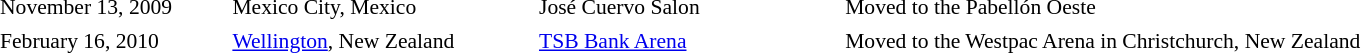<table cellpadding="2" style="border:0 solid darkgrey; font-size:90%">
<tr>
<th style="width:150px;"></th>
<th style="width:200px;"></th>
<th style="width:200px;"></th>
<th style="width:700px;"></th>
</tr>
<tr border="0">
</tr>
<tr>
<td>November 13, 2009</td>
<td>Mexico City, Mexico</td>
<td>José Cuervo Salon</td>
<td>Moved to the Pabellón Oeste</td>
</tr>
<tr>
<td>February 16, 2010</td>
<td><a href='#'>Wellington</a>, New Zealand</td>
<td><a href='#'>TSB Bank Arena</a></td>
<td>Moved to the Westpac Arena in Christchurch, New Zealand</td>
</tr>
<tr>
</tr>
</table>
